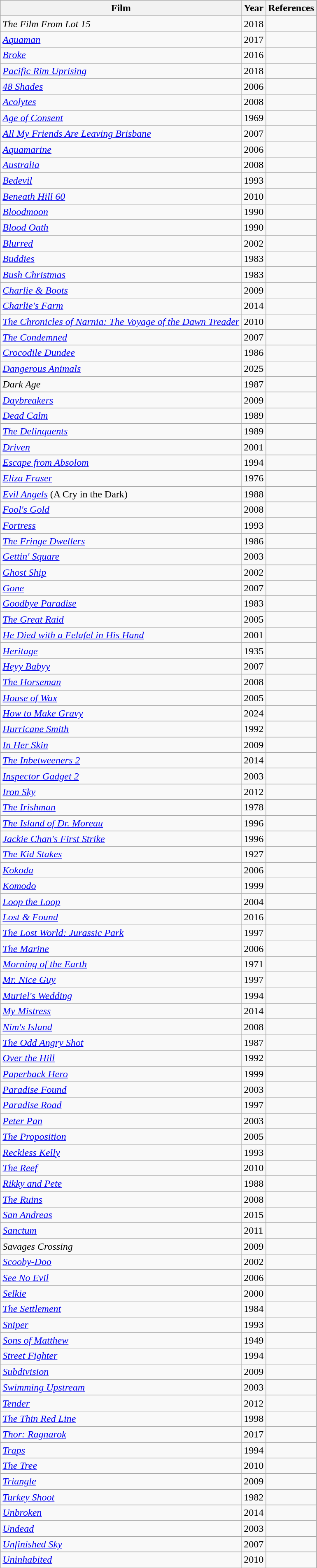<table class="sortable wikitable" style="text-align: left">
<tr>
<th>Film</th>
<th>Year</th>
<th>References</th>
</tr>
<tr>
<td><em>The Film From Lot 15</em></td>
<td>2018</td>
<td></td>
</tr>
<tr>
<td><em><a href='#'>Aquaman</a></em></td>
<td>2017</td>
<td></td>
</tr>
<tr>
<td><em><a href='#'>Broke</a></em></td>
<td>2016</td>
<td></td>
</tr>
<tr>
<td><em><a href='#'>Pacific Rim Uprising</a></em></td>
<td>2018</td>
<td></td>
</tr>
<tr>
</tr>
<tr>
<td><em><a href='#'>48 Shades</a></em></td>
<td>2006</td>
<td></td>
</tr>
<tr>
<td><em><a href='#'>Acolytes</a></em></td>
<td>2008</td>
<td></td>
</tr>
<tr>
<td><em><a href='#'>Age of Consent</a></em></td>
<td>1969</td>
<td></td>
</tr>
<tr>
<td><em><a href='#'>All My Friends Are Leaving Brisbane</a></em></td>
<td>2007</td>
<td></td>
</tr>
<tr>
<td><em><a href='#'>Aquamarine</a></em></td>
<td>2006</td>
<td></td>
</tr>
<tr>
<td><em><a href='#'>Australia</a></em></td>
<td>2008</td>
<td></td>
</tr>
<tr>
<td><em><a href='#'>Bedevil</a></em></td>
<td>1993</td>
<td></td>
</tr>
<tr>
<td><em><a href='#'>Beneath Hill 60</a></em></td>
<td>2010</td>
<td></td>
</tr>
<tr>
<td><em><a href='#'>Bloodmoon</a></em></td>
<td>1990</td>
<td></td>
</tr>
<tr>
<td><em><a href='#'>Blood Oath</a></em></td>
<td>1990</td>
<td></td>
</tr>
<tr>
<td><em><a href='#'>Blurred</a></em></td>
<td>2002</td>
<td></td>
</tr>
<tr>
<td><em><a href='#'>Buddies</a></em></td>
<td>1983</td>
<td></td>
</tr>
<tr>
<td><em><a href='#'>Bush Christmas</a></em></td>
<td>1983</td>
<td></td>
</tr>
<tr>
<td><em><a href='#'>Charlie & Boots</a></em></td>
<td>2009</td>
<td></td>
</tr>
<tr>
<td><em><a href='#'>Charlie's Farm</a></em></td>
<td>2014</td>
<td></td>
</tr>
<tr>
<td><em><a href='#'>The Chronicles of Narnia: The Voyage of the Dawn Treader</a></em></td>
<td>2010</td>
<td></td>
</tr>
<tr>
<td><em><a href='#'>The Condemned</a></em></td>
<td>2007</td>
<td></td>
</tr>
<tr>
<td><em><a href='#'>Crocodile Dundee</a></em></td>
<td>1986</td>
<td></td>
</tr>
<tr>
<td><em><a href='#'>Dangerous Animals</a></em></td>
<td>2025</td>
<td></td>
</tr>
<tr>
<td><em>Dark Age</em></td>
<td>1987</td>
<td></td>
</tr>
<tr>
<td><em><a href='#'>Daybreakers</a></em></td>
<td>2009</td>
<td></td>
</tr>
<tr>
<td><em><a href='#'>Dead Calm</a></em></td>
<td>1989</td>
<td></td>
</tr>
<tr>
<td><em><a href='#'>The Delinquents</a></em></td>
<td>1989</td>
<td></td>
</tr>
<tr>
<td><em><a href='#'>Driven</a></em></td>
<td>2001</td>
<td></td>
</tr>
<tr>
<td><em><a href='#'>Escape from Absolom</a></em></td>
<td>1994</td>
<td></td>
</tr>
<tr>
<td><em><a href='#'>Eliza Fraser</a></em></td>
<td>1976</td>
<td></td>
</tr>
<tr>
<td><em><a href='#'>Evil Angels</a></em> (A Cry in the Dark)</td>
<td>1988</td>
<td></td>
</tr>
<tr>
<td><em><a href='#'>Fool's Gold</a></em></td>
<td>2008</td>
<td></td>
</tr>
<tr>
<td><em><a href='#'>Fortress</a></em></td>
<td>1993</td>
<td></td>
</tr>
<tr>
<td><em><a href='#'>The Fringe Dwellers</a></em></td>
<td>1986</td>
<td></td>
</tr>
<tr>
<td><em><a href='#'>Gettin' Square</a></em></td>
<td>2003</td>
<td></td>
</tr>
<tr>
<td><em><a href='#'>Ghost Ship</a></em></td>
<td>2002</td>
<td></td>
</tr>
<tr>
<td><em><a href='#'>Gone</a></em></td>
<td>2007</td>
<td></td>
</tr>
<tr>
<td><em><a href='#'>Goodbye Paradise</a></em></td>
<td>1983</td>
<td></td>
</tr>
<tr>
<td><em><a href='#'>The Great Raid</a></em></td>
<td>2005</td>
<td></td>
</tr>
<tr>
<td><em><a href='#'>He Died with a Felafel in His Hand</a></em></td>
<td>2001</td>
<td></td>
</tr>
<tr>
<td><em><a href='#'>Heritage</a></em></td>
<td>1935</td>
<td></td>
</tr>
<tr>
<td><em><a href='#'>Heyy Babyy</a></em></td>
<td>2007</td>
<td></td>
</tr>
<tr>
<td><em><a href='#'>The Horseman</a></em></td>
<td>2008</td>
<td></td>
</tr>
<tr>
<td><em><a href='#'>House of Wax</a></em></td>
<td>2005</td>
<td></td>
</tr>
<tr>
<td><em><a href='#'>How to Make Gravy</a></em></td>
<td>2024</td>
<td></td>
</tr>
<tr>
<td><em><a href='#'>Hurricane Smith</a></em></td>
<td>1992</td>
<td></td>
</tr>
<tr>
<td><em><a href='#'>In Her Skin</a></em></td>
<td>2009</td>
<td></td>
</tr>
<tr>
<td><em><a href='#'>The Inbetweeners 2</a></em></td>
<td>2014</td>
<td></td>
</tr>
<tr>
<td><em><a href='#'>Inspector Gadget 2</a></em></td>
<td>2003</td>
<td></td>
</tr>
<tr>
<td><em><a href='#'>Iron Sky</a></em></td>
<td>2012</td>
<td></td>
</tr>
<tr>
<td><em><a href='#'>The Irishman</a></em></td>
<td>1978</td>
<td></td>
</tr>
<tr>
<td><em><a href='#'>The Island of Dr. Moreau</a></em></td>
<td>1996</td>
<td></td>
</tr>
<tr>
<td><em><a href='#'>Jackie Chan's First Strike</a></em></td>
<td>1996</td>
<td></td>
</tr>
<tr>
<td><em><a href='#'>The Kid Stakes</a></em></td>
<td>1927</td>
<td></td>
</tr>
<tr>
<td><em><a href='#'>Kokoda</a></em></td>
<td>2006</td>
<td></td>
</tr>
<tr>
<td><em><a href='#'>Komodo</a></em></td>
<td>1999</td>
<td></td>
</tr>
<tr>
<td><em><a href='#'>Loop the Loop</a></em></td>
<td>2004</td>
<td></td>
</tr>
<tr>
<td><em><a href='#'>Lost & Found</a></em></td>
<td>2016</td>
<td></td>
</tr>
<tr>
<td><em><a href='#'>The Lost World: Jurassic Park</a></em></td>
<td>1997</td>
<td></td>
</tr>
<tr>
<td><em><a href='#'>The Marine</a></em></td>
<td>2006</td>
<td></td>
</tr>
<tr>
<td><em><a href='#'>Morning of the Earth</a></em></td>
<td>1971</td>
<td></td>
</tr>
<tr>
<td><em><a href='#'>Mr. Nice Guy</a></em></td>
<td>1997</td>
<td></td>
</tr>
<tr>
<td><em><a href='#'>Muriel's Wedding</a></em></td>
<td>1994</td>
<td></td>
</tr>
<tr>
<td><em><a href='#'>My Mistress</a></em></td>
<td>2014</td>
<td></td>
</tr>
<tr>
<td><em><a href='#'>Nim's Island</a></em></td>
<td>2008</td>
<td></td>
</tr>
<tr>
<td><em><a href='#'>The Odd Angry Shot</a></em></td>
<td>1987</td>
<td></td>
</tr>
<tr>
<td><em><a href='#'>Over the Hill</a></em></td>
<td>1992</td>
<td></td>
</tr>
<tr>
<td><em><a href='#'>Paperback Hero</a></em></td>
<td>1999</td>
<td></td>
</tr>
<tr>
<td><em><a href='#'>Paradise Found</a></em></td>
<td>2003</td>
<td></td>
</tr>
<tr>
<td><em><a href='#'>Paradise Road</a></em></td>
<td>1997</td>
<td></td>
</tr>
<tr>
<td><em><a href='#'>Peter Pan</a></em></td>
<td>2003</td>
<td></td>
</tr>
<tr>
<td><em><a href='#'>The Proposition</a></em></td>
<td>2005</td>
<td></td>
</tr>
<tr>
<td><em><a href='#'>Reckless Kelly</a></em></td>
<td>1993</td>
<td></td>
</tr>
<tr>
<td><em><a href='#'>The Reef</a></em></td>
<td>2010</td>
<td></td>
</tr>
<tr>
<td><em><a href='#'>Rikky and Pete</a></em></td>
<td>1988</td>
<td></td>
</tr>
<tr>
<td><em><a href='#'>The Ruins</a></em></td>
<td>2008</td>
<td></td>
</tr>
<tr>
<td><em><a href='#'>San Andreas</a></em></td>
<td>2015</td>
<td></td>
</tr>
<tr>
<td><em><a href='#'>Sanctum</a></em></td>
<td>2011</td>
<td></td>
</tr>
<tr>
<td><em>Savages Crossing</em></td>
<td>2009</td>
<td></td>
</tr>
<tr>
<td><em><a href='#'>Scooby-Doo</a></em></td>
<td>2002</td>
<td></td>
</tr>
<tr>
<td><em><a href='#'>See No Evil</a></em></td>
<td>2006</td>
<td></td>
</tr>
<tr>
<td><em><a href='#'>Selkie</a></em></td>
<td>2000</td>
<td></td>
</tr>
<tr>
<td><em><a href='#'>The Settlement</a></em></td>
<td>1984</td>
<td></td>
</tr>
<tr>
<td><em><a href='#'>Sniper</a></em></td>
<td>1993</td>
<td></td>
</tr>
<tr>
<td><em><a href='#'>Sons of Matthew</a></em></td>
<td>1949</td>
<td></td>
</tr>
<tr>
<td><em><a href='#'>Street Fighter</a></em></td>
<td>1994</td>
<td></td>
</tr>
<tr>
<td><em><a href='#'>Subdivision</a></em></td>
<td>2009</td>
<td></td>
</tr>
<tr>
<td><em><a href='#'>Swimming Upstream</a></em></td>
<td>2003</td>
<td></td>
</tr>
<tr>
<td><em><a href='#'>Tender</a></em></td>
<td>2012</td>
<td></td>
</tr>
<tr>
<td><em><a href='#'>The Thin Red Line</a></em></td>
<td>1998</td>
<td></td>
</tr>
<tr>
<td><em><a href='#'>Thor: Ragnarok</a></em></td>
<td>2017</td>
<td></td>
</tr>
<tr>
<td><em><a href='#'>Traps</a></em></td>
<td>1994</td>
<td></td>
</tr>
<tr>
<td><em><a href='#'>The Tree</a></em></td>
<td>2010</td>
<td></td>
</tr>
<tr>
<td><em><a href='#'>Triangle</a></em></td>
<td>2009</td>
<td></td>
</tr>
<tr>
<td><em><a href='#'>Turkey Shoot</a></em></td>
<td>1982</td>
<td></td>
</tr>
<tr>
<td><em><a href='#'>Unbroken</a></em></td>
<td>2014</td>
<td></td>
</tr>
<tr>
<td><em><a href='#'>Undead</a></em></td>
<td>2003</td>
<td></td>
</tr>
<tr>
<td><em><a href='#'>Unfinished Sky</a></em></td>
<td>2007</td>
<td></td>
</tr>
<tr>
<td><em><a href='#'>Uninhabited</a></em></td>
<td>2010</td>
<td></td>
</tr>
</table>
